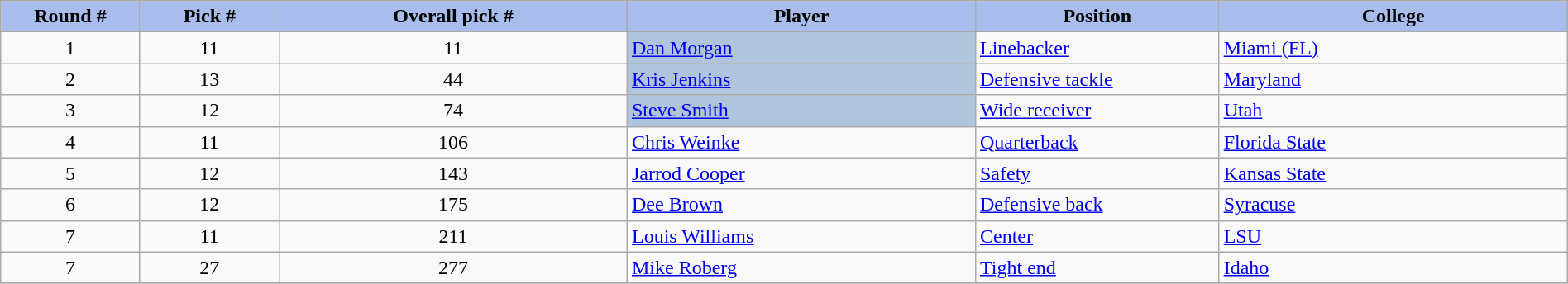<table class="wikitable" style="width: 100%">
<tr>
<th style="background:#A8BDEC;" width=8%>Round #</th>
<th width=8% style="background:#A8BDEC;">Pick #</th>
<th width=20% style="background:#A8BDEC;">Overall pick #</th>
<th width=20% style="background:#A8BDEC;">Player</th>
<th width=14% style="background:#A8BDEC;">Position</th>
<th width=20% style="background:#A8BDEC;">College</th>
</tr>
<tr>
<td align=center>1</td>
<td align=center>11</td>
<td align=center>11</td>
<td bgcolor=lightsteelblue><a href='#'>Dan Morgan</a></td>
<td><a href='#'>Linebacker</a></td>
<td><a href='#'>Miami (FL)</a></td>
</tr>
<tr>
<td align=center>2</td>
<td align=center>13</td>
<td align=center>44</td>
<td bgcolor=lightsteelblue><a href='#'>Kris Jenkins</a></td>
<td><a href='#'>Defensive tackle</a></td>
<td><a href='#'>Maryland</a></td>
</tr>
<tr>
<td align=center>3</td>
<td align=center>12</td>
<td align=center>74</td>
<td bgcolor=lightsteelblue><a href='#'>Steve Smith</a></td>
<td><a href='#'>Wide receiver</a></td>
<td><a href='#'>Utah</a></td>
</tr>
<tr>
<td align=center>4</td>
<td align=center>11</td>
<td align=center>106</td>
<td><a href='#'>Chris Weinke</a></td>
<td><a href='#'>Quarterback</a></td>
<td><a href='#'>Florida State</a></td>
</tr>
<tr>
<td align=center>5</td>
<td align=center>12</td>
<td align=center>143</td>
<td><a href='#'>Jarrod Cooper</a></td>
<td><a href='#'>Safety</a></td>
<td><a href='#'>Kansas State</a></td>
</tr>
<tr>
<td align=center>6</td>
<td align=center>12</td>
<td align=center>175</td>
<td><a href='#'>Dee Brown</a></td>
<td><a href='#'>Defensive back</a></td>
<td><a href='#'>Syracuse</a></td>
</tr>
<tr>
<td align=center>7</td>
<td align=center>11</td>
<td align=center>211</td>
<td><a href='#'>Louis Williams</a></td>
<td><a href='#'>Center</a></td>
<td><a href='#'>LSU</a></td>
</tr>
<tr>
<td align=center>7</td>
<td align=center>27</td>
<td align=center>277</td>
<td><a href='#'>Mike Roberg</a></td>
<td><a href='#'>Tight end</a></td>
<td><a href='#'>Idaho</a></td>
</tr>
<tr>
</tr>
</table>
